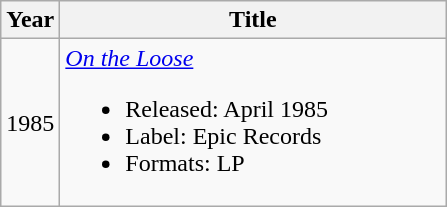<table class="wikitable">
<tr>
<th>Year</th>
<th width="250">Title</th>
</tr>
<tr>
<td>1985</td>
<td><em><a href='#'>On the Loose</a></em><br><ul><li>Released: April 1985</li><li>Label: Epic Records</li><li>Formats: LP</li></ul></td>
</tr>
</table>
